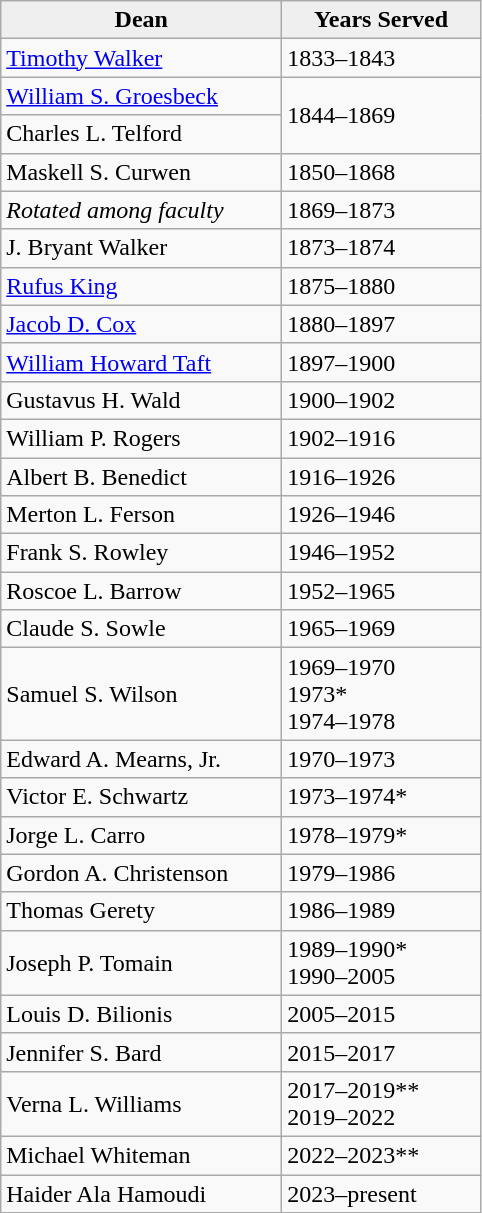<table class="wikitable">
<tr>
<th width="180" style="background:#efefef;">Dean</th>
<th width="125" style="background:#efefef;">Years Served</th>
</tr>
<tr>
<td><a href='#'>Timothy Walker</a></td>
<td>1833–1843</td>
</tr>
<tr>
<td><a href='#'>William S. Groesbeck</a></td>
<td rowspan="2">1844–1869</td>
</tr>
<tr>
<td>Charles L. Telford</td>
</tr>
<tr>
<td>Maskell S. Curwen</td>
<td>1850–1868</td>
</tr>
<tr>
<td><em>Rotated among faculty</em></td>
<td>1869–1873</td>
</tr>
<tr>
<td>J. Bryant Walker</td>
<td>1873–1874</td>
</tr>
<tr>
<td><a href='#'>Rufus King</a></td>
<td>1875–1880</td>
</tr>
<tr>
<td><a href='#'>Jacob D. Cox</a></td>
<td>1880–1897</td>
</tr>
<tr>
<td><a href='#'>William Howard Taft</a></td>
<td>1897–1900</td>
</tr>
<tr>
<td>Gustavus H. Wald</td>
<td>1900–1902</td>
</tr>
<tr>
<td>William P. Rogers</td>
<td>1902–1916</td>
</tr>
<tr>
<td>Albert B. Benedict</td>
<td>1916–1926</td>
</tr>
<tr>
<td>Merton L. Ferson</td>
<td>1926–1946</td>
</tr>
<tr>
<td>Frank S. Rowley</td>
<td>1946–1952</td>
</tr>
<tr>
<td>Roscoe L. Barrow</td>
<td>1952–1965</td>
</tr>
<tr>
<td>Claude S. Sowle</td>
<td>1965–1969</td>
</tr>
<tr>
<td>Samuel S. Wilson</td>
<td>1969–1970<br>1973*<br>1974–1978</td>
</tr>
<tr>
<td>Edward A. Mearns, Jr.</td>
<td>1970–1973</td>
</tr>
<tr>
<td>Victor E. Schwartz</td>
<td>1973–1974*</td>
</tr>
<tr>
<td>Jorge L. Carro</td>
<td>1978–1979*</td>
</tr>
<tr>
<td>Gordon A. Christenson</td>
<td>1979–1986</td>
</tr>
<tr>
<td>Thomas Gerety</td>
<td>1986–1989</td>
</tr>
<tr>
<td>Joseph P. Tomain</td>
<td>1989–1990*<br>1990–2005</td>
</tr>
<tr>
<td>Louis D. Bilionis</td>
<td>2005–2015</td>
</tr>
<tr>
<td>Jennifer S. Bard</td>
<td>2015–2017</td>
</tr>
<tr>
<td>Verna L. Williams</td>
<td>2017–2019**<br>2019–2022</td>
</tr>
<tr>
<td>Michael Whiteman</td>
<td>2022–2023**</td>
</tr>
<tr>
<td>Haider Ala Hamoudi</td>
<td>2023–present</td>
</tr>
</table>
